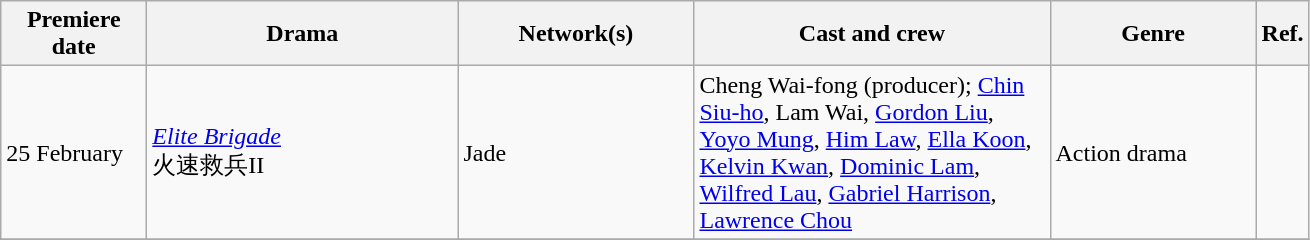<table class="wikitable">
<tr>
<th width=90>Premiere date</th>
<th width=200>Drama</th>
<th width=150>Network(s)</th>
<th width=230>Cast and crew</th>
<th width=130>Genre</th>
<th width=10>Ref.</th>
</tr>
<tr>
<td>25 February</td>
<td><em><a href='#'>Elite Brigade</a></em><br>火速救兵II</td>
<td>Jade</td>
<td>Cheng Wai-fong (producer); <a href='#'>Chin Siu-ho</a>, Lam Wai, <a href='#'>Gordon Liu</a>, <a href='#'>Yoyo Mung</a>, <a href='#'>Him Law</a>, <a href='#'>Ella Koon</a>, <a href='#'>Kelvin Kwan</a>, <a href='#'>Dominic Lam</a>, <a href='#'>Wilfred Lau</a>, <a href='#'>Gabriel Harrison</a>, <a href='#'>Lawrence Chou</a></td>
<td>Action drama</td>
<td></td>
</tr>
<tr>
</tr>
</table>
